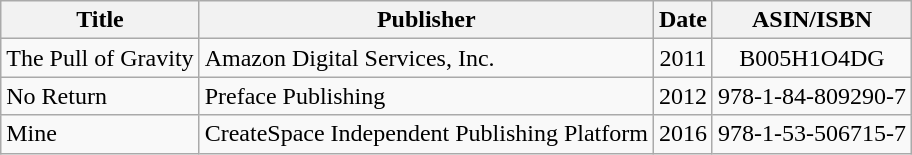<table class=wikitable>
<tr>
<th>Title</th>
<th>Publisher</th>
<th style="text-align:center">Date</th>
<th>ASIN/ISBN</th>
</tr>
<tr>
<td>The Pull of Gravity</td>
<td>Amazon Digital Services, Inc.</td>
<td style="text-align:center">2011</td>
<td style="text-align:center">B005H1O4DG</td>
</tr>
<tr>
<td>No Return</td>
<td>Preface Publishing</td>
<td style="text-align:center">2012</td>
<td>978-1-84-809290-7</td>
</tr>
<tr>
<td>Mine</td>
<td>CreateSpace Independent Publishing Platform</td>
<td style="text-align:center">2016</td>
<td>978-1-53-506715-7</td>
</tr>
</table>
